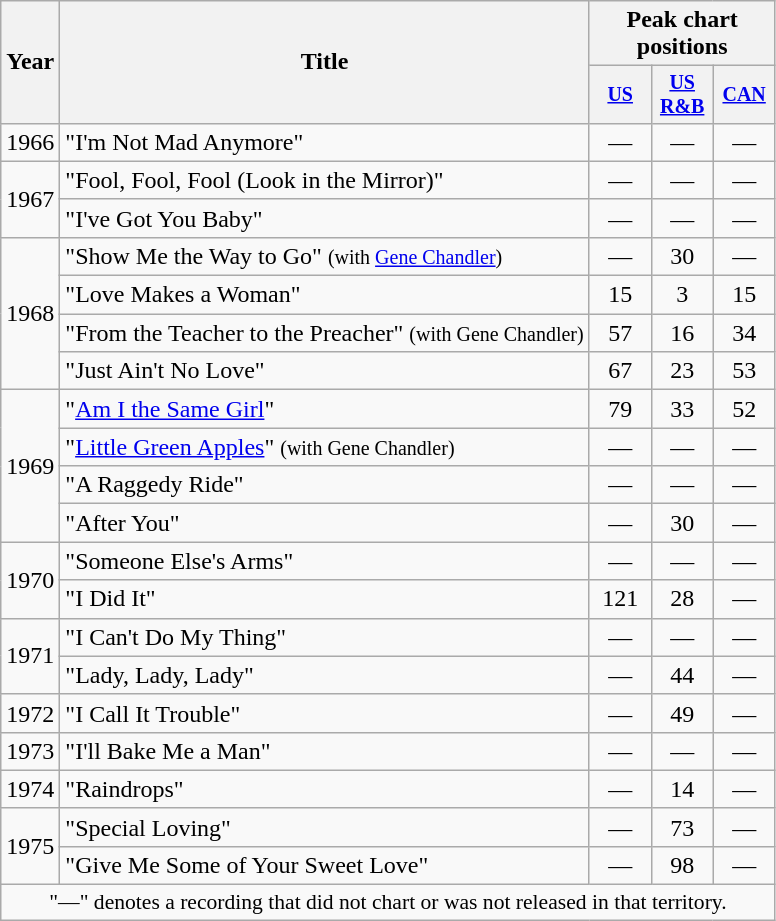<table class="wikitable" style="text-align:center;">
<tr>
<th rowspan="2">Year</th>
<th rowspan="2">Title</th>
<th colspan="3">Peak chart positions</th>
</tr>
<tr style="font-size:smaller;">
<th width="35"><a href='#'>US</a><br></th>
<th width="35"><a href='#'>US<br>R&B</a><br></th>
<th width="35"><a href='#'>CAN</a><br></th>
</tr>
<tr>
<td rowspan="1">1966</td>
<td align="left">"I'm Not Mad Anymore"</td>
<td>—</td>
<td>—</td>
<td>—</td>
</tr>
<tr>
<td rowspan="2">1967</td>
<td align="left">"Fool, Fool, Fool (Look in the Mirror)"</td>
<td>—</td>
<td>—</td>
<td>—</td>
</tr>
<tr>
<td align="left">"I've Got You Baby"</td>
<td>—</td>
<td>—</td>
<td>—</td>
</tr>
<tr>
<td rowspan="4">1968</td>
<td align="left">"Show Me the Way to Go" <small>(with <a href='#'>Gene Chandler</a>)</small></td>
<td>—</td>
<td>30</td>
<td>—</td>
</tr>
<tr>
<td align="left">"Love Makes a Woman"</td>
<td>15</td>
<td>3</td>
<td>15</td>
</tr>
<tr>
<td align="left">"From the Teacher to the Preacher" <small>(with Gene Chandler)</small></td>
<td>57</td>
<td>16</td>
<td>34</td>
</tr>
<tr>
<td align="left">"Just Ain't No Love"</td>
<td>67</td>
<td>23</td>
<td>53</td>
</tr>
<tr>
<td rowspan="4">1969</td>
<td align="left">"<a href='#'>Am I the Same Girl</a>"</td>
<td>79</td>
<td>33</td>
<td>52</td>
</tr>
<tr>
<td align="left">"<a href='#'>Little Green Apples</a>" <small>(with Gene Chandler)</small></td>
<td>—</td>
<td>—</td>
<td>—</td>
</tr>
<tr>
<td align="left">"A Raggedy Ride"</td>
<td>—</td>
<td>—</td>
<td>—</td>
</tr>
<tr>
<td align="left">"After You"</td>
<td>—</td>
<td>30</td>
<td>—</td>
</tr>
<tr>
<td rowspan="2">1970</td>
<td align="left">"Someone Else's Arms"</td>
<td>—</td>
<td>—</td>
<td>—</td>
</tr>
<tr>
<td align="left">"I Did It"</td>
<td>121</td>
<td>28</td>
<td>—</td>
</tr>
<tr>
<td rowspan="2">1971</td>
<td align="left">"I Can't Do My Thing"</td>
<td>—</td>
<td>—</td>
<td>—</td>
</tr>
<tr>
<td align="left">"Lady, Lady, Lady"</td>
<td>—</td>
<td>44</td>
<td>—</td>
</tr>
<tr>
<td rowspan="1">1972</td>
<td align="left">"I Call It Trouble"</td>
<td>—</td>
<td>49</td>
<td>—</td>
</tr>
<tr>
<td rowspan="1">1973</td>
<td align="left">"I'll Bake Me a Man"</td>
<td>—</td>
<td>—</td>
<td>—</td>
</tr>
<tr>
<td rowspan="1">1974</td>
<td align="left">"Raindrops"</td>
<td>—</td>
<td>14</td>
<td>—</td>
</tr>
<tr>
<td rowspan="2">1975</td>
<td align="left">"Special Loving"</td>
<td>—</td>
<td>73</td>
<td>—</td>
</tr>
<tr>
<td align="left">"Give Me Some of Your Sweet Love"</td>
<td>—</td>
<td>98</td>
<td>—</td>
</tr>
<tr>
<td colspan="15" style="font-size:90%">"—" denotes a recording that did not chart or was not released in that territory.</td>
</tr>
</table>
